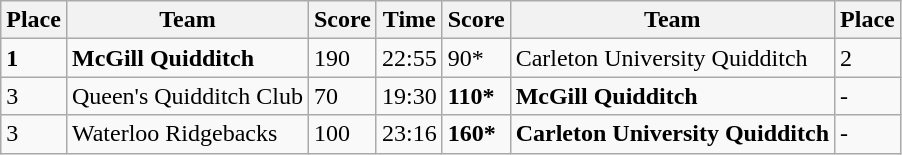<table class="wikitable sortable">
<tr>
<th>Place</th>
<th>Team</th>
<th>Score</th>
<th>Time</th>
<th>Score</th>
<th>Team</th>
<th>Place</th>
</tr>
<tr>
<td><strong>1</strong></td>
<td><strong>McGill Quidditch</strong></td>
<td>190</td>
<td>22:55</td>
<td>90*</td>
<td>Carleton University Quidditch</td>
<td>2</td>
</tr>
<tr>
<td>3</td>
<td>Queen's Quidditch Club</td>
<td>70</td>
<td>19:30</td>
<td><strong>110*</strong></td>
<td><strong>McGill Quidditch</strong></td>
<td>-</td>
</tr>
<tr>
<td>3</td>
<td>Waterloo Ridgebacks</td>
<td>100</td>
<td>23:16</td>
<td><strong>160*</strong></td>
<td><strong>Carleton University Quidditch</strong></td>
<td>-</td>
</tr>
</table>
